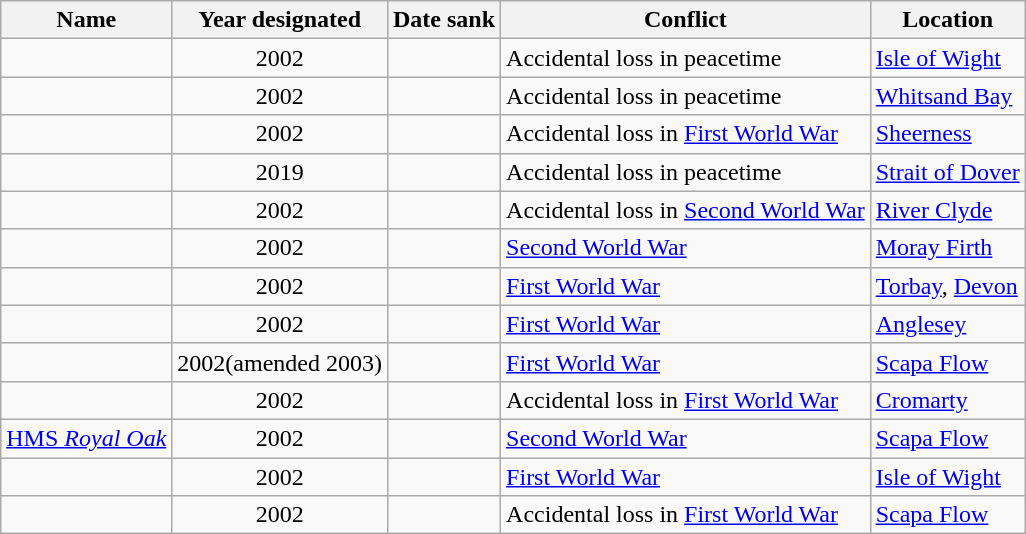<table class="wikitable sortable" align=center>
<tr>
<th align=center>Name</th>
<th align=center>Year designated</th>
<th align=center>Date sank</th>
<th align=center>Conflict</th>
<th align=center>Location</th>
</tr>
<tr>
<td></td>
<td align=center>2002</td>
<td align=center></td>
<td>Accidental loss in peacetime</td>
<td><a href='#'>Isle of Wight</a> <br> </td>
</tr>
<tr>
<td></td>
<td align=center>2002</td>
<td align=center></td>
<td>Accidental loss in peacetime</td>
<td><a href='#'>Whitsand Bay</a> <br> </td>
</tr>
<tr>
<td></td>
<td align=center>2002</td>
<td align=center></td>
<td>Accidental loss in <a href='#'>First World War</a></td>
<td><a href='#'>Sheerness</a> <br> </td>
</tr>
<tr>
<td></td>
<td align=center>2019</td>
<td align=center></td>
<td>Accidental loss in peacetime</td>
<td><a href='#'>Strait of Dover</a> <br> </td>
</tr>
<tr>
<td></td>
<td align=center>2002</td>
<td align=center></td>
<td>Accidental loss in <a href='#'>Second World War</a></td>
<td><a href='#'>River Clyde</a> <br> </td>
</tr>
<tr>
<td></td>
<td align=center>2002</td>
<td align=center></td>
<td><a href='#'>Second World War</a></td>
<td><a href='#'>Moray Firth</a> <br> </td>
</tr>
<tr>
<td></td>
<td align=center>2002</td>
<td align=center></td>
<td><a href='#'>First World War</a></td>
<td><a href='#'>Torbay</a>, <a href='#'>Devon</a> <br> </td>
</tr>
<tr>
<td></td>
<td align=center>2002</td>
<td align=center></td>
<td><a href='#'>First World War</a></td>
<td><a href='#'>Anglesey</a> <br> </td>
</tr>
<tr>
<td></td>
<td align=center>2002(amended 2003)</td>
<td align=center></td>
<td><a href='#'>First World War</a></td>
<td><a href='#'>Scapa Flow</a> <br> </td>
</tr>
<tr>
<td></td>
<td align=center>2002</td>
<td align=center></td>
<td>Accidental loss in <a href='#'>First World War</a></td>
<td><a href='#'>Cromarty</a> <br> </td>
</tr>
<tr>
<td><a href='#'>HMS <em>Royal Oak</em></a></td>
<td align=center>2002</td>
<td align=center></td>
<td><a href='#'>Second World War</a></td>
<td><a href='#'>Scapa Flow</a> <br> </td>
</tr>
<tr>
<td></td>
<td align=center>2002</td>
<td align=center></td>
<td><a href='#'>First World War</a></td>
<td><a href='#'>Isle of Wight</a> <br> </td>
</tr>
<tr>
<td></td>
<td align=center>2002</td>
<td align=center></td>
<td>Accidental loss in <a href='#'>First World War</a></td>
<td><a href='#'>Scapa Flow</a> <br> </td>
</tr>
</table>
